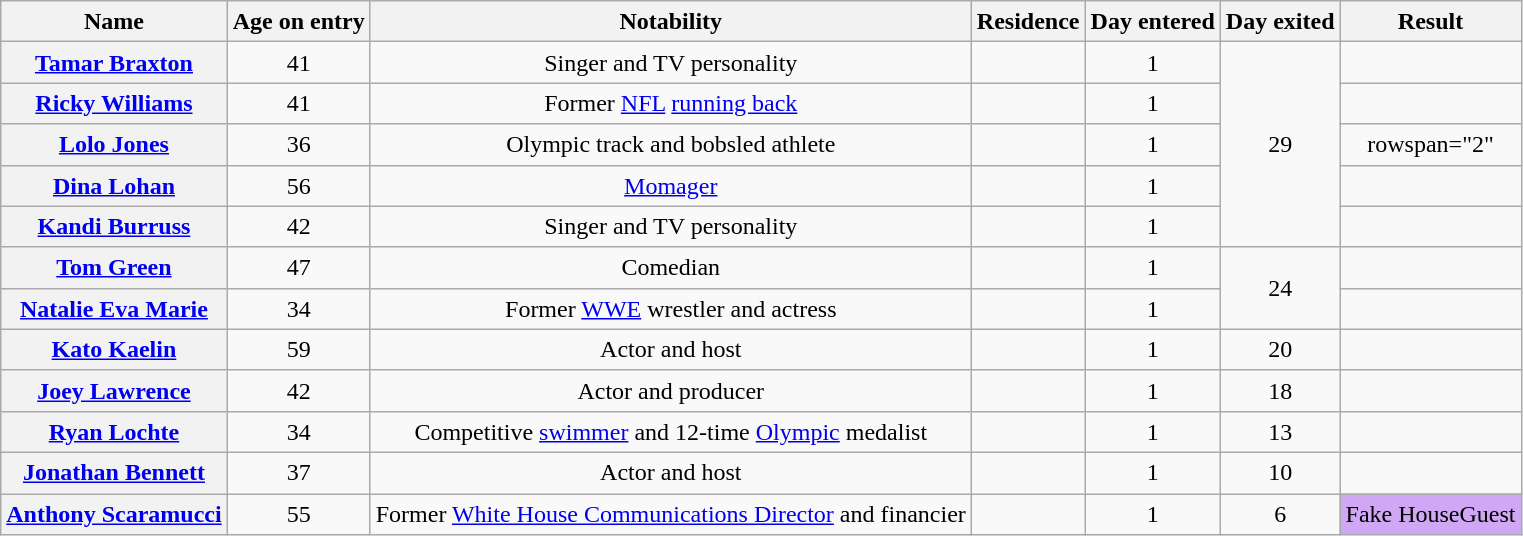<table class="wikitable sortable" style="text-align:center; line-height:20px; width:auto;" >
<tr>
<th scope="col">Name</th>
<th scope="col">Age on entry</th>
<th scope="col" class="unsortable">Notability</th>
<th scope="col" class="unsortable">Residence</th>
<th scope="col">Day entered</th>
<th scope="col">Day exited</th>
<th scope="col" class="unsortable">Result</th>
</tr>
<tr>
<th scope="row"><a href='#'>Tamar Braxton</a></th>
<td>41</td>
<td>Singer and TV personality</td>
<td></td>
<td>1</td>
<td rowspan="5">29</td>
<td></td>
</tr>
<tr>
<th scope="row"><a href='#'>Ricky Williams</a></th>
<td>41</td>
<td>Former <a href='#'>NFL</a> <a href='#'>running back</a></td>
<td></td>
<td>1</td>
<td></td>
</tr>
<tr>
<th scope="row"><a href='#'>Lolo Jones</a></th>
<td>36</td>
<td>Olympic track and bobsled athlete</td>
<td></td>
<td>1</td>
<td>rowspan="2" </td>
</tr>
<tr>
<th scope="row"><a href='#'>Dina Lohan</a></th>
<td>56</td>
<td><a href='#'>Momager</a></td>
<td></td>
<td>1</td>
</tr>
<tr>
<th scope="row"><a href='#'>Kandi Burruss</a></th>
<td>42</td>
<td>Singer and TV personality</td>
<td></td>
<td>1</td>
<td></td>
</tr>
<tr>
<th scope="row"><a href='#'>Tom Green</a></th>
<td>47</td>
<td>Comedian</td>
<td></td>
<td>1</td>
<td rowspan="2">24</td>
<td></td>
</tr>
<tr>
<th scope="row"><a href='#'>Natalie Eva Marie</a></th>
<td>34</td>
<td>Former <a href='#'>WWE</a> wrestler and actress</td>
<td></td>
<td>1</td>
<td></td>
</tr>
<tr>
<th scope="row"><a href='#'>Kato Kaelin</a></th>
<td>59</td>
<td>Actor and host</td>
<td></td>
<td>1</td>
<td>20</td>
<td></td>
</tr>
<tr>
<th scope="row"><a href='#'>Joey Lawrence</a></th>
<td>42</td>
<td>Actor and producer</td>
<td></td>
<td>1</td>
<td>18</td>
<td></td>
</tr>
<tr>
<th scope="row"><a href='#'>Ryan Lochte</a></th>
<td>34</td>
<td>Competitive <a href='#'>swimmer</a> and 12-time <a href='#'>Olympic</a> medalist</td>
<td></td>
<td>1</td>
<td>13</td>
<td></td>
</tr>
<tr>
<th scope="row"><a href='#'>Jonathan Bennett</a></th>
<td>37</td>
<td>Actor and host</td>
<td nowrap></td>
<td>1</td>
<td>10</td>
<td></td>
</tr>
<tr>
<th scope="row"><a href='#'>Anthony Scaramucci</a></th>
<td>55</td>
<td>Former <a href='#'>White House Communications Director</a> and financier </td>
<td></td>
<td>1</td>
<td>6</td>
<td align="center" style="background:#D0A7F4">Fake HouseGuest<br></td>
</tr>
</table>
